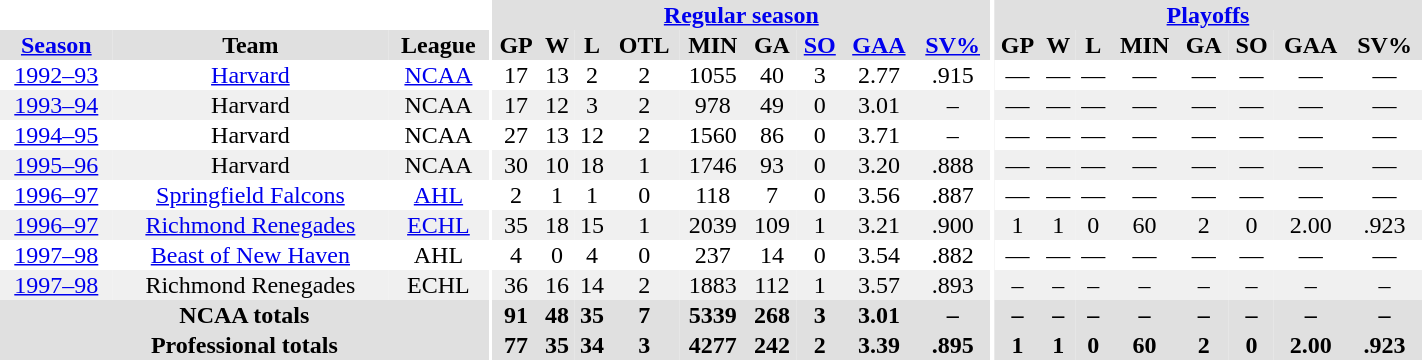<table border="0" cellpadding="1" cellspacing="0" style="width:75%; text-align:center;">
<tr bgcolor="#e0e0e0">
<th colspan="3" bgcolor="#ffffff"></th>
<th rowspan="99" bgcolor="#ffffff"></th>
<th colspan="9" bgcolor="#e0e0e0"><a href='#'>Regular season</a></th>
<th rowspan="99" bgcolor="#ffffff"></th>
<th colspan="8" bgcolor="#e0e0e0"><a href='#'>Playoffs</a></th>
</tr>
<tr bgcolor="#e0e0e0">
<th><a href='#'>Season</a></th>
<th>Team</th>
<th>League</th>
<th>GP</th>
<th>W</th>
<th>L</th>
<th>OTL</th>
<th>MIN</th>
<th>GA</th>
<th><a href='#'>SO</a></th>
<th><a href='#'>GAA</a></th>
<th><a href='#'>SV%</a></th>
<th>GP</th>
<th>W</th>
<th>L</th>
<th>MIN</th>
<th>GA</th>
<th>SO</th>
<th>GAA</th>
<th>SV%</th>
</tr>
<tr>
<td><a href='#'>1992–93</a></td>
<td><a href='#'>Harvard</a></td>
<td><a href='#'>NCAA</a></td>
<td>17</td>
<td>13</td>
<td>2</td>
<td>2</td>
<td>1055</td>
<td>40</td>
<td>3</td>
<td>2.77</td>
<td>.915</td>
<td>—</td>
<td>—</td>
<td>—</td>
<td>—</td>
<td>—</td>
<td>—</td>
<td>—</td>
<td>—</td>
</tr>
<tr bgcolor="#f0f0f0">
<td><a href='#'>1993–94</a></td>
<td>Harvard</td>
<td>NCAA</td>
<td>17</td>
<td>12</td>
<td>3</td>
<td>2</td>
<td>978</td>
<td>49</td>
<td>0</td>
<td>3.01</td>
<td>–</td>
<td>—</td>
<td>—</td>
<td>—</td>
<td>—</td>
<td>—</td>
<td>—</td>
<td>—</td>
<td>—</td>
</tr>
<tr>
<td><a href='#'>1994–95</a></td>
<td>Harvard</td>
<td>NCAA</td>
<td>27</td>
<td>13</td>
<td>12</td>
<td>2</td>
<td>1560</td>
<td>86</td>
<td>0</td>
<td>3.71</td>
<td>–</td>
<td>—</td>
<td>—</td>
<td>—</td>
<td>—</td>
<td>—</td>
<td>—</td>
<td>—</td>
<td>—</td>
</tr>
<tr bgcolor="#f0f0f0">
<td><a href='#'>1995–96</a></td>
<td>Harvard</td>
<td>NCAA</td>
<td>30</td>
<td>10</td>
<td>18</td>
<td>1</td>
<td>1746</td>
<td>93</td>
<td>0</td>
<td>3.20</td>
<td>.888</td>
<td>—</td>
<td>—</td>
<td>—</td>
<td>—</td>
<td>—</td>
<td>—</td>
<td>—</td>
<td>—</td>
</tr>
<tr>
<td><a href='#'>1996–97</a></td>
<td><a href='#'>Springfield Falcons</a></td>
<td><a href='#'>AHL</a></td>
<td>2</td>
<td>1</td>
<td>1</td>
<td>0</td>
<td>118</td>
<td>7</td>
<td>0</td>
<td>3.56</td>
<td>.887</td>
<td>—</td>
<td>—</td>
<td>—</td>
<td>—</td>
<td>—</td>
<td>—</td>
<td>—</td>
<td>—</td>
</tr>
<tr bgcolor="#f0f0f0">
<td><a href='#'>1996–97</a></td>
<td><a href='#'>Richmond Renegades</a></td>
<td><a href='#'>ECHL</a></td>
<td>35</td>
<td>18</td>
<td>15</td>
<td>1</td>
<td>2039</td>
<td>109</td>
<td>1</td>
<td>3.21</td>
<td>.900</td>
<td>1</td>
<td>1</td>
<td>0</td>
<td>60</td>
<td>2</td>
<td>0</td>
<td>2.00</td>
<td>.923</td>
</tr>
<tr>
<td><a href='#'>1997–98</a></td>
<td><a href='#'>Beast of New Haven</a></td>
<td>AHL</td>
<td>4</td>
<td>0</td>
<td>4</td>
<td>0</td>
<td>237</td>
<td>14</td>
<td>0</td>
<td>3.54</td>
<td>.882</td>
<td>—</td>
<td>—</td>
<td>—</td>
<td>—</td>
<td>—</td>
<td>—</td>
<td>—</td>
<td>—</td>
</tr>
<tr bgcolor="#f0f0f0">
<td><a href='#'>1997–98</a></td>
<td>Richmond Renegades</td>
<td>ECHL</td>
<td>36</td>
<td>16</td>
<td>14</td>
<td>2</td>
<td>1883</td>
<td>112</td>
<td>1</td>
<td>3.57</td>
<td>.893</td>
<td>–</td>
<td>–</td>
<td>–</td>
<td>–</td>
<td>–</td>
<td>–</td>
<td>–</td>
<td>–</td>
</tr>
<tr bgcolor="#e0e0e0">
<th colspan="3">NCAA totals</th>
<th>91</th>
<th>48</th>
<th>35</th>
<th>7</th>
<th>5339</th>
<th>268</th>
<th>3</th>
<th>3.01</th>
<th>–</th>
<th>–</th>
<th>–</th>
<th>–</th>
<th>–</th>
<th>–</th>
<th>–</th>
<th>–</th>
<th>–</th>
</tr>
<tr bgcolor="#e0e0e0">
<th colspan="3">Professional totals</th>
<th>77</th>
<th>35</th>
<th>34</th>
<th>3</th>
<th>4277</th>
<th>242</th>
<th>2</th>
<th>3.39</th>
<th>.895</th>
<th>1</th>
<th>1</th>
<th>0</th>
<th>60</th>
<th>2</th>
<th>0</th>
<th>2.00</th>
<th>.923</th>
</tr>
</table>
